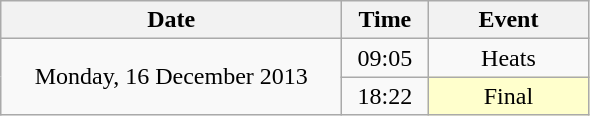<table class = "wikitable" style="text-align:center;">
<tr>
<th width=220>Date</th>
<th width=50>Time</th>
<th width=100>Event</th>
</tr>
<tr>
<td rowspan=2>Monday, 16 December 2013</td>
<td>09:05</td>
<td>Heats</td>
</tr>
<tr>
<td>18:22</td>
<td bgcolor=ffffcc>Final</td>
</tr>
</table>
